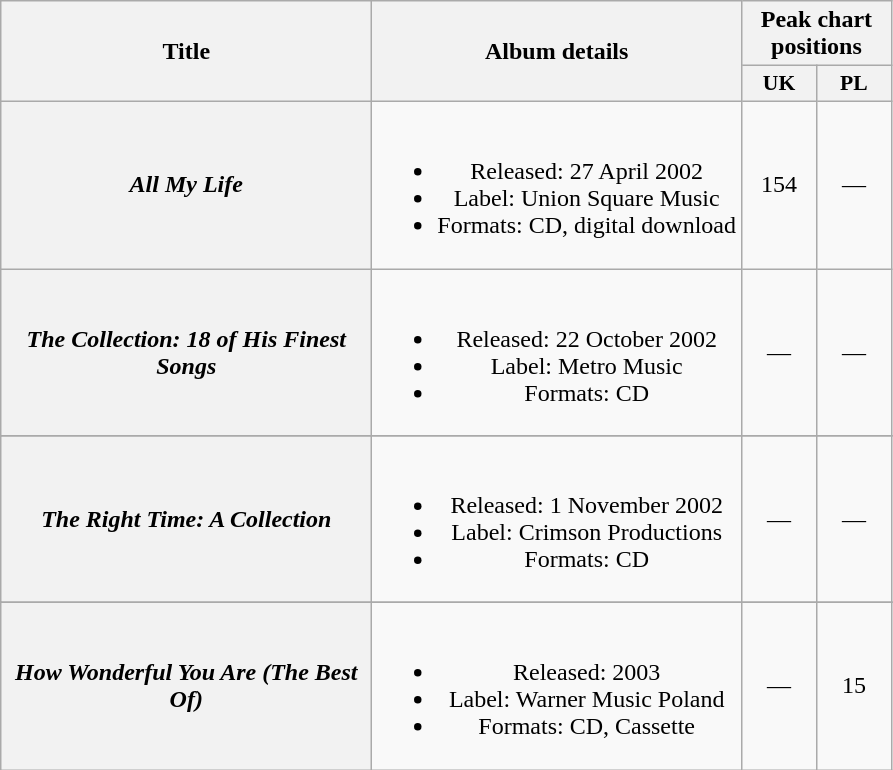<table class="wikitable plainrowheaders" style="text-align:center;">
<tr>
<th scope="col" rowspan="2" style="width:15em;">Title</th>
<th scope="col" rowspan="2">Album details</th>
<th scope="col" colspan="2">Peak chart positions</th>
</tr>
<tr>
<th scope="col" style="width:3em;font-size:90%;">UK<br></th>
<th scope="col" style="width:3em;font-size:90%;">PL<br></th>
</tr>
<tr>
<th scope="row"><em>All My Life</em></th>
<td><br><ul><li>Released: 27 April 2002</li><li>Label: Union Square Music</li><li>Formats: CD, digital download</li></ul></td>
<td>154</td>
<td>—</td>
</tr>
<tr>
<th scope="row"><em>The Collection: 18 of His Finest Songs</em></th>
<td><br><ul><li>Released: 22 October 2002</li><li>Label: Metro Music</li><li>Formats: CD</li></ul></td>
<td>—</td>
<td>—</td>
</tr>
<tr>
</tr>
<tr>
<th scope="row"><em>The Right Time: A Collection</em></th>
<td><br><ul><li>Released: 1 November 2002</li><li>Label: Crimson Productions</li><li>Formats: CD</li></ul></td>
<td>—</td>
<td>—</td>
</tr>
<tr>
</tr>
<tr>
<th scope="row"><em>How Wonderful You Are (The Best Of)</em></th>
<td><br><ul><li>Released: 2003</li><li>Label: Warner Music Poland</li><li>Formats: CD, Cassette</li></ul></td>
<td>—</td>
<td>15</td>
</tr>
</table>
